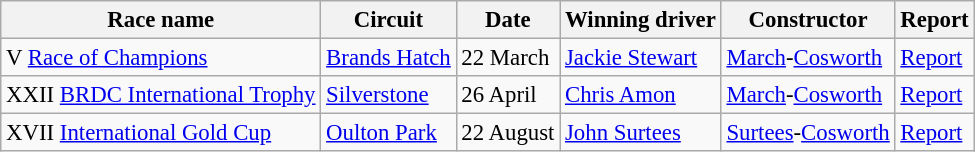<table class="wikitable" style="font-size:95%">
<tr>
<th>Race name</th>
<th>Circuit</th>
<th>Date</th>
<th>Winning driver</th>
<th>Constructor</th>
<th>Report</th>
</tr>
<tr>
<td> V <a href='#'>Race of Champions</a></td>
<td><a href='#'>Brands Hatch</a></td>
<td>22 March</td>
<td> <a href='#'>Jackie Stewart</a></td>
<td> <a href='#'>March</a>-<a href='#'>Cosworth</a></td>
<td><a href='#'>Report</a></td>
</tr>
<tr>
<td> XXII <a href='#'>BRDC International Trophy</a></td>
<td><a href='#'>Silverstone</a></td>
<td>26 April</td>
<td> <a href='#'>Chris Amon</a></td>
<td> <a href='#'>March</a>-<a href='#'>Cosworth</a></td>
<td><a href='#'>Report</a></td>
</tr>
<tr>
<td> XVII <a href='#'>International Gold Cup</a></td>
<td><a href='#'>Oulton Park</a></td>
<td>22 August</td>
<td> <a href='#'>John Surtees</a></td>
<td> <a href='#'>Surtees</a>-<a href='#'>Cosworth</a></td>
<td><a href='#'>Report</a></td>
</tr>
</table>
